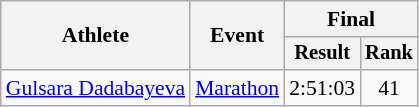<table class="wikitable" style="font-size:90%">
<tr>
<th rowspan="2">Athlete</th>
<th rowspan="2">Event</th>
<th colspan="2">Final</th>
</tr>
<tr style="font-size:95%">
<th>Result</th>
<th>Rank</th>
</tr>
<tr align=center>
<td align=left><a href='#'>Gulsara Dadabayeva</a></td>
<td align=left><a href='#'>Marathon</a></td>
<td>2:51:03</td>
<td>41</td>
</tr>
</table>
